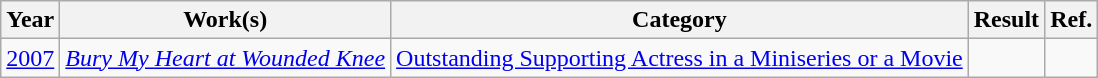<table class=wikitable>
<tr>
<th scope="col">Year</th>
<th scope="col">Work(s)</th>
<th scope="col">Category</th>
<th scope="col">Result</th>
<th scope="col">Ref.</th>
</tr>
<tr>
<td><a href='#'>2007</a></td>
<td><em><a href='#'>Bury My Heart at Wounded Knee</a></em></td>
<td><a href='#'>Outstanding Supporting Actress in a Miniseries or a Movie</a></td>
<td></td>
<td></td>
</tr>
</table>
